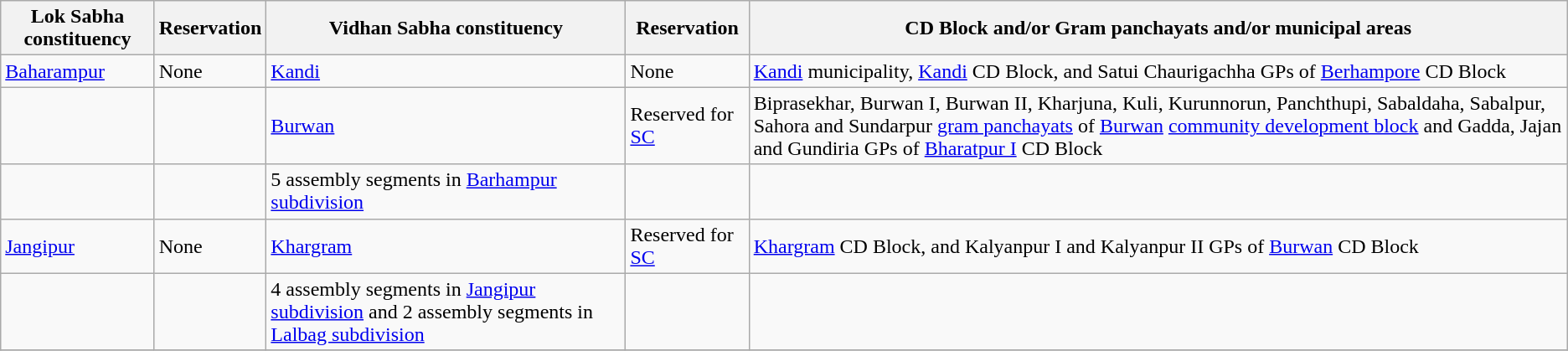<table class="wikitable sortable">
<tr>
<th>Lok Sabha constituency</th>
<th>Reservation</th>
<th>Vidhan Sabha constituency</th>
<th>Reservation</th>
<th>CD Block and/or Gram panchayats and/or municipal areas</th>
</tr>
<tr>
<td><a href='#'>Baharampur</a></td>
<td>None</td>
<td><a href='#'>Kandi</a></td>
<td>None</td>
<td><a href='#'>Kandi</a> municipality, <a href='#'>Kandi</a> CD Block, and Satui Chaurigachha GPs of <a href='#'>Berhampore</a> CD Block</td>
</tr>
<tr>
<td></td>
<td></td>
<td><a href='#'>Burwan</a></td>
<td>Reserved for <a href='#'>SC</a></td>
<td>Biprasekhar, Burwan I, Burwan II, Kharjuna, Kuli, Kurunnorun, Panchthupi, Sabaldaha, Sabalpur, Sahora and Sundarpur <a href='#'>gram panchayats</a> of <a href='#'>Burwan</a> <a href='#'>community development block</a> and Gadda, Jajan and Gundiria GPs of <a href='#'>Bharatpur I</a> CD Block</td>
</tr>
<tr>
<td></td>
<td></td>
<td>5 assembly segments in <a href='#'>Barhampur subdivision</a></td>
<td></td>
<td></td>
</tr>
<tr>
<td><a href='#'>Jangipur</a></td>
<td>None</td>
<td><a href='#'>Khargram</a></td>
<td>Reserved for <a href='#'>SC</a></td>
<td><a href='#'>Khargram</a> CD Block, and Kalyanpur I and Kalyanpur II GPs of <a href='#'>Burwan</a> CD Block</td>
</tr>
<tr>
<td></td>
<td></td>
<td>4 assembly segments in <a href='#'>Jangipur subdivision</a> and 2 assembly segments in <a href='#'>Lalbag subdivision</a></td>
<td></td>
<td></td>
</tr>
<tr>
</tr>
</table>
